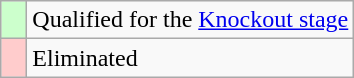<table class="wikitable">
<tr>
<td style="width: 10px; background: #ccffcc;"></td>
<td>Qualified for the <a href='#'>Knockout stage</a></td>
</tr>
<tr>
<td style="width: 10px; background: #ffcccc;"></td>
<td>Eliminated</td>
</tr>
</table>
